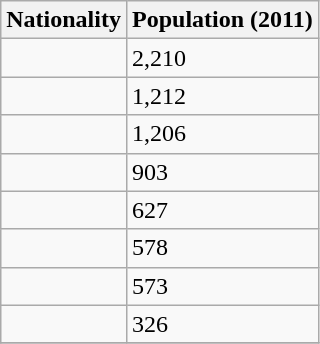<table class="wikitable floatright">
<tr>
<th>Nationality</th>
<th>Population (2011)</th>
</tr>
<tr>
<td></td>
<td>2,210</td>
</tr>
<tr>
<td></td>
<td>1,212</td>
</tr>
<tr>
<td></td>
<td>1,206</td>
</tr>
<tr>
<td></td>
<td>903</td>
</tr>
<tr>
<td></td>
<td>627</td>
</tr>
<tr>
<td></td>
<td>578</td>
</tr>
<tr>
<td></td>
<td>573</td>
</tr>
<tr>
<td></td>
<td>326</td>
</tr>
<tr>
</tr>
</table>
